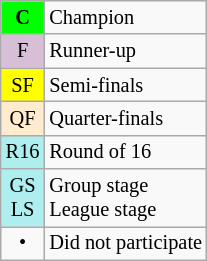<table class=wikitable style="text-align:center;font-size:85%">
<tr>
<td bgcolor=#00ff00><strong>C</strong></td>
<td align=left>Champion</td>
</tr>
<tr>
<td bgcolor=thistle>F</td>
<td align=left>Runner-up</td>
</tr>
<tr>
<td bgcolor=yellow>SF</td>
<td align=left>Semi-finals</td>
</tr>
<tr>
<td bgcolor=#ffebcd>QF</td>
<td align=left>Quarter-finals</td>
</tr>
<tr>
<td bgcolor=#afeeee>R16</td>
<td align=left>Round of 16</td>
</tr>
<tr>
<td bgcolor=#afeeee>GS<br>LS</td>
<td align=left>Group stage<br>League stage</td>
</tr>
<tr>
<td>•</td>
<td align=left>Did not participate</td>
</tr>
</table>
